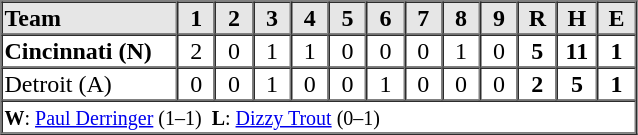<table border=1 cellspacing=0 width=425 style="margin-left:3em;">
<tr style="text-align:center; background-color:#e6e6e6;">
<th align=left width=125>Team</th>
<th width=25>1</th>
<th width=25>2</th>
<th width=25>3</th>
<th width=25>4</th>
<th width=25>5</th>
<th width=25>6</th>
<th width=25>7</th>
<th width=25>8</th>
<th width=25>9</th>
<th width=25>R</th>
<th width=25>H</th>
<th width=25>E</th>
</tr>
<tr style="text-align:center;">
<td align=left><strong>Cincinnati (N)</strong></td>
<td>2</td>
<td>0</td>
<td>1</td>
<td>1</td>
<td>0</td>
<td>0</td>
<td>0</td>
<td>1</td>
<td>0</td>
<td><strong>5</strong></td>
<td><strong>11</strong></td>
<td><strong>1</strong></td>
</tr>
<tr style="text-align:center;">
<td align=left>Detroit (A)</td>
<td>0</td>
<td>0</td>
<td>1</td>
<td>0</td>
<td>0</td>
<td>1</td>
<td>0</td>
<td>0</td>
<td>0</td>
<td><strong>2</strong></td>
<td><strong>5</strong></td>
<td><strong>1</strong></td>
</tr>
<tr style="text-align:left;">
<td colspan=13><small><strong>W</strong>: <a href='#'>Paul Derringer</a> (1–1)  <strong>L</strong>: <a href='#'>Dizzy Trout</a> (0–1)</small></td>
</tr>
</table>
